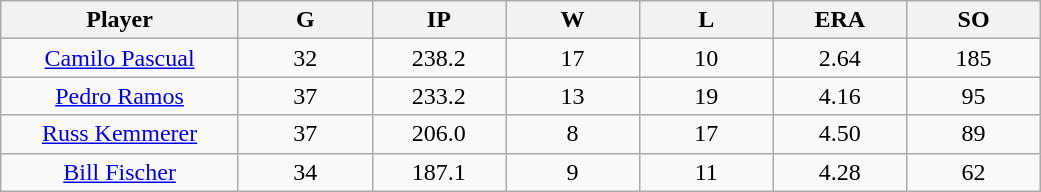<table class="wikitable sortable">
<tr>
<th bgcolor="#DDDDFF" width="16%">Player</th>
<th bgcolor="#DDDDFF" width="9%">G</th>
<th bgcolor="#DDDDFF" width="9%">IP</th>
<th bgcolor="#DDDDFF" width="9%">W</th>
<th bgcolor="#DDDDFF" width="9%">L</th>
<th bgcolor="#DDDDFF" width="9%">ERA</th>
<th bgcolor="#DDDDFF" width="9%">SO</th>
</tr>
<tr align="center">
<td><a href='#'>Camilo Pascual</a></td>
<td>32</td>
<td>238.2</td>
<td>17</td>
<td>10</td>
<td>2.64</td>
<td>185</td>
</tr>
<tr align=center>
<td><a href='#'>Pedro Ramos</a></td>
<td>37</td>
<td>233.2</td>
<td>13</td>
<td>19</td>
<td>4.16</td>
<td>95</td>
</tr>
<tr align=center>
<td><a href='#'>Russ Kemmerer</a></td>
<td>37</td>
<td>206.0</td>
<td>8</td>
<td>17</td>
<td>4.50</td>
<td>89</td>
</tr>
<tr align=center>
<td><a href='#'>Bill Fischer</a></td>
<td>34</td>
<td>187.1</td>
<td>9</td>
<td>11</td>
<td>4.28</td>
<td>62</td>
</tr>
</table>
